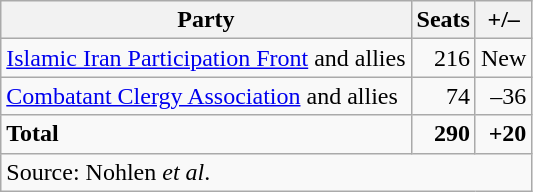<table class=wikitable style=text-align:right>
<tr>
<th>Party</th>
<th>Seats</th>
<th>+/–</th>
</tr>
<tr>
<td align=left><a href='#'>Islamic Iran Participation Front</a> and allies</td>
<td>216</td>
<td>New</td>
</tr>
<tr>
<td align=left><a href='#'>Combatant Clergy Association</a> and allies</td>
<td>74</td>
<td>–36</td>
</tr>
<tr>
<td align=left><strong>Total</strong></td>
<td><strong>290</strong></td>
<td><strong>+20</strong></td>
</tr>
<tr>
<td colspan=5 align=left>Source: Nohlen <em>et al</em>.</td>
</tr>
</table>
